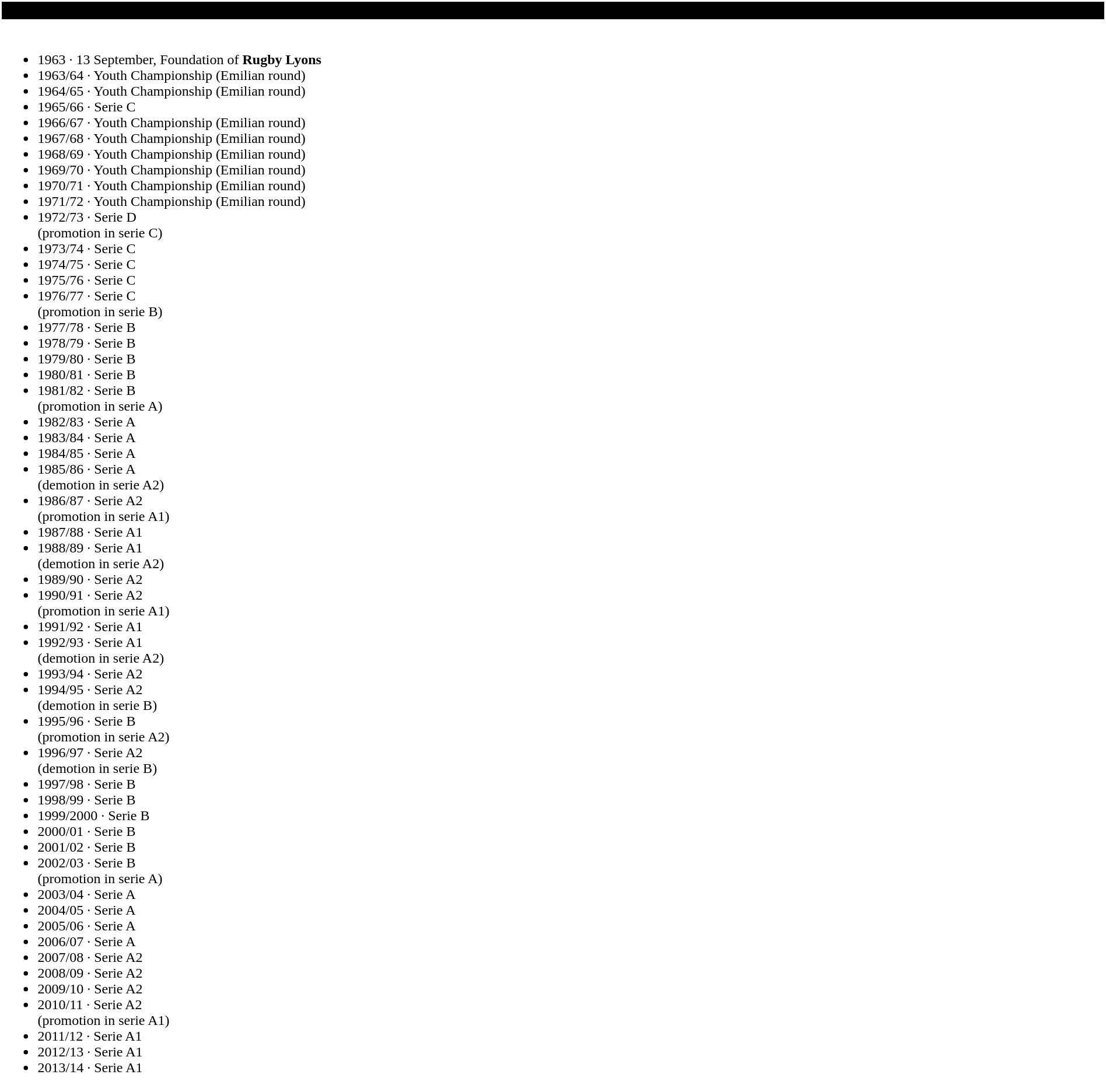<table class="toccolours" style="margin: 0.5em auto; width:100%; background:#FFFFFF;text-align: left;">
<tr>
<th colspan="1" align=center bgcolor="#000000"><span><strong>Chronicle of the Rugby Lyons</strong></span></th>
</tr>
<tr>
<td><br><ul><li>1963 · 13 September, Foundation of <strong>Rugby Lyons</strong></li><li>1963/64 · Youth Championship (Emilian round)</li><li>1964/65 · Youth Championship (Emilian round)</li><li>1965/66 · Serie C</li><li>1966/67 · Youth Championship (Emilian round)</li><li>1967/68 · Youth Championship (Emilian round)</li><li>1968/69 · Youth Championship (Emilian round)</li><li>1969/70 · Youth Championship (Emilian round)</li><li>1970/71 · Youth Championship (Emilian round)</li><li>1971/72 · Youth Championship (Emilian round)</li><li>1972/73 · Serie D<br>(promotion in serie C)</li><li>1973/74 · Serie C</li><li>1974/75 · Serie C</li><li>1975/76 · Serie C</li><li>1976/77 · Serie C<br>(promotion in serie B)</li><li>1977/78 · Serie B</li><li>1978/79 · Serie B</li><li>1979/80 · Serie B</li><li>1980/81 · Serie B</li><li>1981/82 · Serie B<br>(promotion in serie A)</li><li>1982/83 · Serie A</li><li>1983/84 · Serie A</li><li>1984/85 · Serie A</li><li>1985/86 · Serie A<br>(demotion in serie A2)</li><li>1986/87 · Serie A2<br>(promotion in serie A1)</li><li>1987/88 · Serie A1</li><li>1988/89 · Serie A1<br>(demotion in serie A2)</li><li>1989/90 · Serie A2</li><li>1990/91 · Serie A2<br>(promotion in serie A1)</li><li>1991/92 · Serie A1</li><li>1992/93 · Serie A1<br>(demotion in serie A2)</li><li>1993/94 · Serie A2</li><li>1994/95 · Serie A2<br>(demotion in serie B)</li><li>1995/96 · Serie B<br>(promotion in serie A2)</li><li>1996/97 · Serie A2<br>(demotion in serie B)</li><li>1997/98 · Serie B</li><li>1998/99 · Serie B</li><li>1999/2000 · Serie B</li><li>2000/01 · Serie B</li><li>2001/02 · Serie B</li><li>2002/03 · Serie B<br>(promotion in serie A)</li><li>2003/04 · Serie A</li><li>2004/05 · Serie A</li><li>2005/06 · Serie A</li><li>2006/07 · Serie A</li><li>2007/08 · Serie A2</li><li>2008/09 · Serie A2</li><li>2009/10 · Serie A2</li><li>2010/11 · Serie A2<br>(promotion in serie A1)</li><li>2011/12 · Serie A1</li><li>2012/13 · Serie A1</li><li>2013/14 · Serie A1</li></ul></td>
</tr>
</table>
